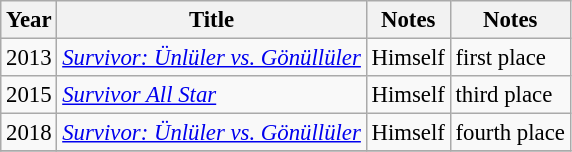<table class="wikitable" style="font-size: 95%;">
<tr>
<th>Year</th>
<th>Title</th>
<th>Notes</th>
<th>Notes</th>
</tr>
<tr>
<td>2013</td>
<td><em><a href='#'>Survivor: Ünlüler vs. Gönüllüler</a></em></td>
<td>Himself</td>
<td>first place</td>
</tr>
<tr>
<td>2015</td>
<td><em><a href='#'>Survivor All Star</a></em></td>
<td>Himself</td>
<td>third place</td>
</tr>
<tr>
<td>2018</td>
<td><em><a href='#'>Survivor: Ünlüler vs. Gönüllüler</a></em></td>
<td>Himself</td>
<td>fourth place</td>
</tr>
<tr>
</tr>
</table>
